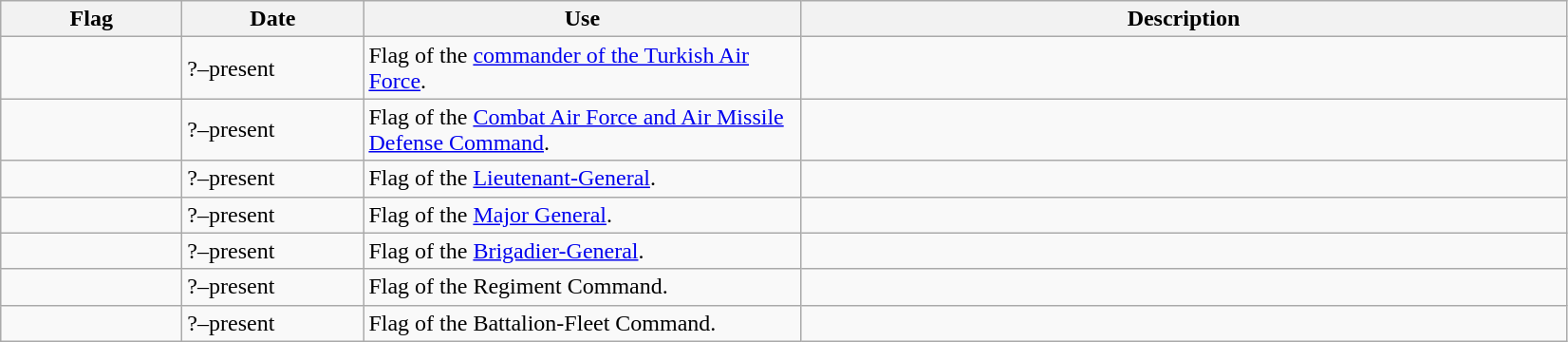<table class="wikitable">
<tr>
<th scope="col" style="width:120px;">Flag</th>
<th scope="col" style="width:120px;">Date</th>
<th scope="col" style="width:300px;">Use</th>
<th scope="col" style="width:530px;">Description</th>
</tr>
<tr>
<td></td>
<td>?–present</td>
<td>Flag of the <a href='#'>commander of the Turkish Air Force</a>.</td>
<td></td>
</tr>
<tr>
<td></td>
<td>?–present</td>
<td>Flag of the <a href='#'>Combat Air Force and Air Missile Defense Command</a>.</td>
<td></td>
</tr>
<tr>
<td></td>
<td>?–present</td>
<td>Flag of the <a href='#'>Lieutenant-General</a>.</td>
<td></td>
</tr>
<tr>
<td></td>
<td>?–present</td>
<td>Flag of the <a href='#'>Major General</a>.</td>
<td></td>
</tr>
<tr>
<td></td>
<td>?–present</td>
<td>Flag of the <a href='#'>Brigadier-General</a>.</td>
<td></td>
</tr>
<tr>
<td></td>
<td>?–present</td>
<td>Flag of the Regiment Command.</td>
<td></td>
</tr>
<tr>
<td></td>
<td>?–present</td>
<td>Flag of the Battalion-Fleet Command.</td>
<td></td>
</tr>
</table>
